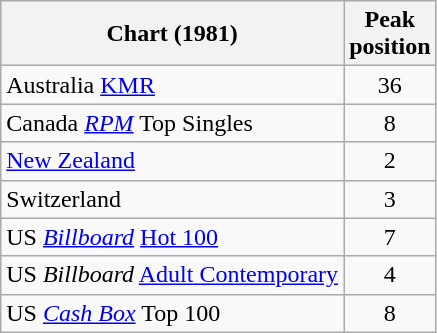<table class="wikitable sortable">
<tr>
<th>Chart (1981)</th>
<th>Peak<br>position</th>
</tr>
<tr>
<td>Australia <a href='#'>KMR</a></td>
<td style="text-align:center;">36</td>
</tr>
<tr>
<td>Canada <em><a href='#'>RPM</a></em> Top Singles</td>
<td style="text-align:center;">8</td>
</tr>
<tr>
<td><a href='#'>New Zealand</a></td>
<td style="text-align:center;">2</td>
</tr>
<tr>
<td>Switzerland </td>
<td style="text-align:center;">3</td>
</tr>
<tr>
<td>US <em><a href='#'>Billboard</a></em> <a href='#'>Hot 100</a></td>
<td style="text-align:center;">7</td>
</tr>
<tr>
<td>US <em>Billboard</em> <a href='#'>Adult Contemporary</a></td>
<td style="text-align:center;">4</td>
</tr>
<tr>
<td>US <a href='#'><em>Cash Box</em></a> Top 100</td>
<td align="center">8</td>
</tr>
</table>
